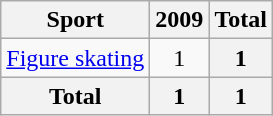<table class="wikitable sortable">
<tr>
<th>Sport</th>
<th>2009</th>
<th>Total</th>
</tr>
<tr>
<td><a href='#'>Figure skating</a></td>
<td align=center>1</td>
<th>1</th>
</tr>
<tr>
<th>Total</th>
<th>1</th>
<th>1</th>
</tr>
</table>
